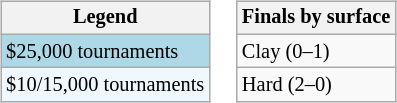<table>
<tr valign=top>
<td><br><table class=wikitable style="font-size:85%">
<tr>
<th>Legend</th>
</tr>
<tr style="background:lightblue;">
<td>$25,000 tournaments</td>
</tr>
<tr style="background:#f0f8ff;">
<td>$10/15,000 tournaments</td>
</tr>
</table>
</td>
<td><br><table class=wikitable style="font-size:85%">
<tr>
<th>Finals by surface</th>
</tr>
<tr>
<td>Clay (0–1)</td>
</tr>
<tr>
<td>Hard (2–0)</td>
</tr>
</table>
</td>
</tr>
</table>
